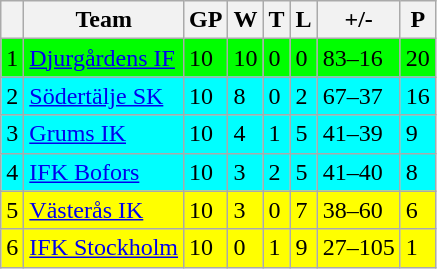<table class="wikitable">
<tr>
<th></th>
<th>Team</th>
<th>GP</th>
<th>W</th>
<th>T</th>
<th>L</th>
<th>+/-</th>
<th>P</th>
</tr>
<tr style="background:#00FF00">
<td>1</td>
<td><a href='#'>Djurgårdens IF</a></td>
<td>10</td>
<td>10</td>
<td>0</td>
<td>0</td>
<td>83–16</td>
<td>20</td>
</tr>
<tr style="background:#00FFFF">
<td>2</td>
<td><a href='#'>Södertälje SK</a></td>
<td>10</td>
<td>8</td>
<td>0</td>
<td>2</td>
<td>67–37</td>
<td>16</td>
</tr>
<tr style="background:#00FFFF">
<td>3</td>
<td><a href='#'>Grums IK</a></td>
<td>10</td>
<td>4</td>
<td>1</td>
<td>5</td>
<td>41–39</td>
<td>9</td>
</tr>
<tr style="background:#00FFFF">
<td>4</td>
<td><a href='#'>IFK Bofors</a></td>
<td>10</td>
<td>3</td>
<td>2</td>
<td>5</td>
<td>41–40</td>
<td>8</td>
</tr>
<tr style="background:#FFFF00">
<td>5</td>
<td><a href='#'>Västerås IK</a></td>
<td>10</td>
<td>3</td>
<td>0</td>
<td>7</td>
<td>38–60</td>
<td>6</td>
</tr>
<tr style="background:#FFFF00">
<td>6</td>
<td><a href='#'>IFK Stockholm</a></td>
<td>10</td>
<td>0</td>
<td>1</td>
<td>9</td>
<td>27–105</td>
<td>1</td>
</tr>
</table>
